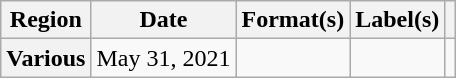<table class="wikitable plainrowheaders">
<tr>
<th>Region</th>
<th>Date</th>
<th>Format(s)</th>
<th>Label(s)</th>
<th></th>
</tr>
<tr>
<th scope="row">Various</th>
<td>May 31, 2021</td>
<td></td>
<td></td>
<td style="text-align: center;"></td>
</tr>
</table>
